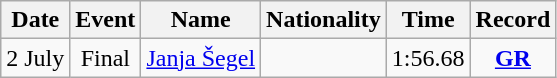<table class=wikitable style=text-align:center>
<tr>
<th>Date</th>
<th>Event</th>
<th>Name</th>
<th>Nationality</th>
<th>Time</th>
<th>Record</th>
</tr>
<tr>
<td>2 July</td>
<td>Final</td>
<td align=left><a href='#'>Janja Šegel</a></td>
<td align=left></td>
<td>1:56.68</td>
<td><strong><a href='#'>GR</a></strong></td>
</tr>
</table>
